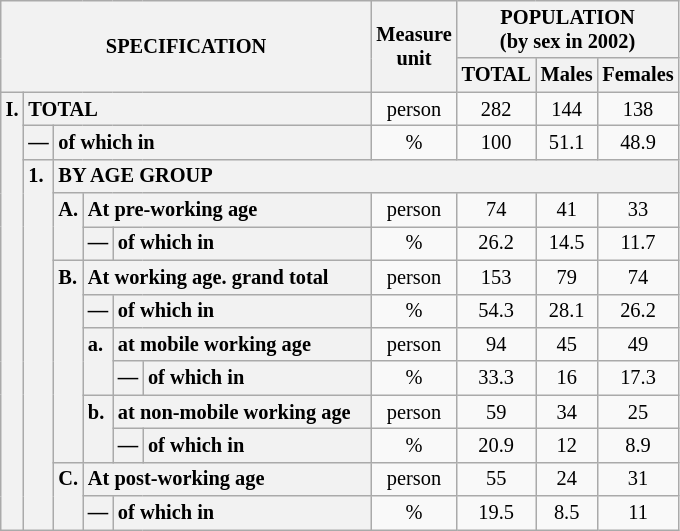<table class="wikitable" style="font-size:85%; text-align:center">
<tr>
<th rowspan="2" colspan="6">SPECIFICATION</th>
<th rowspan="2">Measure<br> unit</th>
<th colspan="3" rowspan="1">POPULATION<br> (by sex in 2002)</th>
</tr>
<tr>
<th>TOTAL</th>
<th>Males</th>
<th>Females</th>
</tr>
<tr>
<th style="text-align:left" valign="top" rowspan="13">I.</th>
<th style="text-align:left" colspan="5">TOTAL</th>
<td>person</td>
<td>282</td>
<td>144</td>
<td>138</td>
</tr>
<tr>
<th style="text-align:left" valign="top">—</th>
<th style="text-align:left" colspan="4">of which in</th>
<td>%</td>
<td>100</td>
<td>51.1</td>
<td>48.9</td>
</tr>
<tr>
<th style="text-align:left" valign="top" rowspan="11">1.</th>
<th style="text-align:left" colspan="19">BY AGE GROUP</th>
</tr>
<tr>
<th style="text-align:left" valign="top" rowspan="2">A.</th>
<th style="text-align:left" colspan="3">At pre-working age</th>
<td>person</td>
<td>74</td>
<td>41</td>
<td>33</td>
</tr>
<tr>
<th style="text-align:left" valign="top">—</th>
<th style="text-align:left" valign="top" colspan="2">of which in</th>
<td>%</td>
<td>26.2</td>
<td>14.5</td>
<td>11.7</td>
</tr>
<tr>
<th style="text-align:left" valign="top" rowspan="6">B.</th>
<th style="text-align:left" colspan="3">At working age. grand total</th>
<td>person</td>
<td>153</td>
<td>79</td>
<td>74</td>
</tr>
<tr>
<th style="text-align:left" valign="top">—</th>
<th style="text-align:left" valign="top" colspan="2">of which in</th>
<td>%</td>
<td>54.3</td>
<td>28.1</td>
<td>26.2</td>
</tr>
<tr>
<th style="text-align:left" valign="top" rowspan="2">a.</th>
<th style="text-align:left" colspan="2">at mobile working age</th>
<td>person</td>
<td>94</td>
<td>45</td>
<td>49</td>
</tr>
<tr>
<th style="text-align:left" valign="top">—</th>
<th style="text-align:left" valign="top" colspan="1">of which in                        </th>
<td>%</td>
<td>33.3</td>
<td>16</td>
<td>17.3</td>
</tr>
<tr>
<th style="text-align:left" valign="top" rowspan="2">b.</th>
<th style="text-align:left" colspan="2">at non-mobile working age</th>
<td>person</td>
<td>59</td>
<td>34</td>
<td>25</td>
</tr>
<tr>
<th style="text-align:left" valign="top">—</th>
<th style="text-align:left" valign="top" colspan="1">of which in                        </th>
<td>%</td>
<td>20.9</td>
<td>12</td>
<td>8.9</td>
</tr>
<tr>
<th style="text-align:left" valign="top" rowspan="2">C.</th>
<th style="text-align:left" colspan="3">At post-working age</th>
<td>person</td>
<td>55</td>
<td>24</td>
<td>31</td>
</tr>
<tr>
<th style="text-align:left" valign="top">—</th>
<th style="text-align:left" valign="top" colspan="2">of which in</th>
<td>%</td>
<td>19.5</td>
<td>8.5</td>
<td>11</td>
</tr>
</table>
